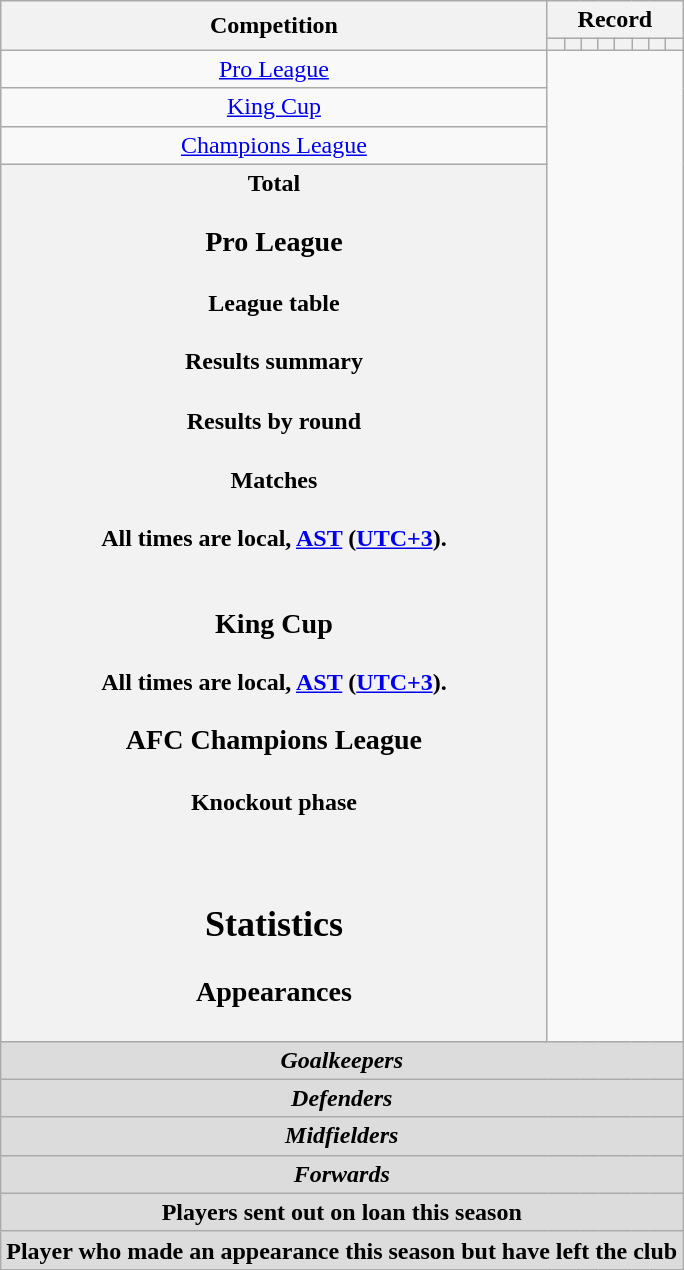<table class="wikitable" style="text-align: center">
<tr>
<th rowspan=2>Competition</th>
<th colspan=8>Record</th>
</tr>
<tr>
<th></th>
<th></th>
<th></th>
<th></th>
<th></th>
<th></th>
<th></th>
<th></th>
</tr>
<tr>
<td><a href='#'>Pro League</a><br></td>
</tr>
<tr>
<td><a href='#'>King Cup</a><br></td>
</tr>
<tr>
<td><a href='#'>Champions League</a><br></td>
</tr>
<tr>
<th>Total<br>
<h3>Pro League</h3><h4>League table</h4><h4>Results summary</h4>
<h4>Results by round</h4><h4>Matches</h4>All times are local, <a href='#'>AST</a> (<a href='#'>UTC+3</a>).<br>


<br>




























<h3>King Cup</h3>
All times are local, <a href='#'>AST</a> (<a href='#'>UTC+3</a>).<br>
<h3>AFC Champions League</h3><h4>Knockout phase</h4><br>

<h2>Statistics</h2><h3>Appearances</h3></th>
</tr>
<tr>
<th colspan=16 style=background:#dcdcdc; text-align:center><em>Goalkeepers</em><br>

</th>
</tr>
<tr>
<th colspan=16 style=background:#dcdcdc; text-align:center><em>Defenders</em><br>











</th>
</tr>
<tr>
<th colspan=16 style=background:#dcdcdc; text-align:center><em>Midfielders</em><br>









</th>
</tr>
<tr>
<th colspan=16 style=background:#dcdcdc; text-align:center><em>Forwards</em><br>


</th>
</tr>
<tr>
<th colspan=14 style=background:#dcdcdc; text-align:center>Players sent out on loan this season<br>


</th>
</tr>
<tr>
<th colspan=18 style=background:#dcdcdc; text-align:center>Player who made an appearance this season but have left the club<br>


</th>
</tr>
</table>
